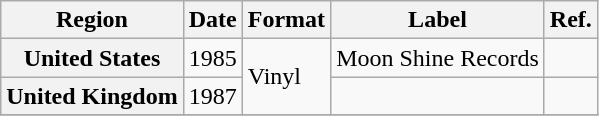<table class="wikitable plainrowheaders">
<tr>
<th scope="col">Region</th>
<th scope="col">Date</th>
<th scope="col">Format</th>
<th scope="col">Label</th>
<th scope="col">Ref.</th>
</tr>
<tr>
<th scope="row">United States</th>
<td>1985</td>
<td rowspan="2">Vinyl</td>
<td>Moon Shine Records</td>
<td></td>
</tr>
<tr>
<th scope="row">United Kingdom</th>
<td>1987</td>
<td></td>
<td></td>
</tr>
<tr>
</tr>
</table>
